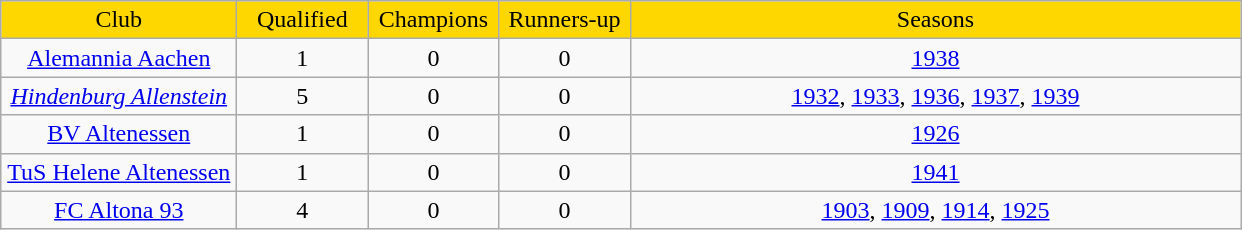<table class="wikitable sortable">
<tr align="center" bgcolor="#FFD700">
<td width="150">Club</td>
<td width="80">Qualified</td>
<td width="80">Champions</td>
<td width="80">Runners-up</td>
<td width="400">Seasons</td>
</tr>
<tr align="center">
<td><a href='#'>Alemannia Aachen</a></td>
<td>1</td>
<td>0</td>
<td>0</td>
<td><a href='#'>1938</a></td>
</tr>
<tr align="center">
<td><em><a href='#'>Hindenburg Allenstein</a></em></td>
<td>5</td>
<td>0</td>
<td>0</td>
<td><a href='#'>1932</a>, <a href='#'>1933</a>, <a href='#'>1936</a>, <a href='#'>1937</a>, <a href='#'>1939</a></td>
</tr>
<tr align="center">
<td><a href='#'>BV Altenessen</a></td>
<td>1</td>
<td>0</td>
<td>0</td>
<td><a href='#'>1926</a></td>
</tr>
<tr align="center">
<td><a href='#'>TuS Helene Altenessen</a></td>
<td>1</td>
<td>0</td>
<td>0</td>
<td><a href='#'>1941</a></td>
</tr>
<tr align="center">
<td><a href='#'>FC Altona 93</a></td>
<td>4</td>
<td>0</td>
<td>0</td>
<td><a href='#'>1903</a>, <a href='#'>1909</a>, <a href='#'>1914</a>, <a href='#'>1925</a></td>
</tr>
</table>
